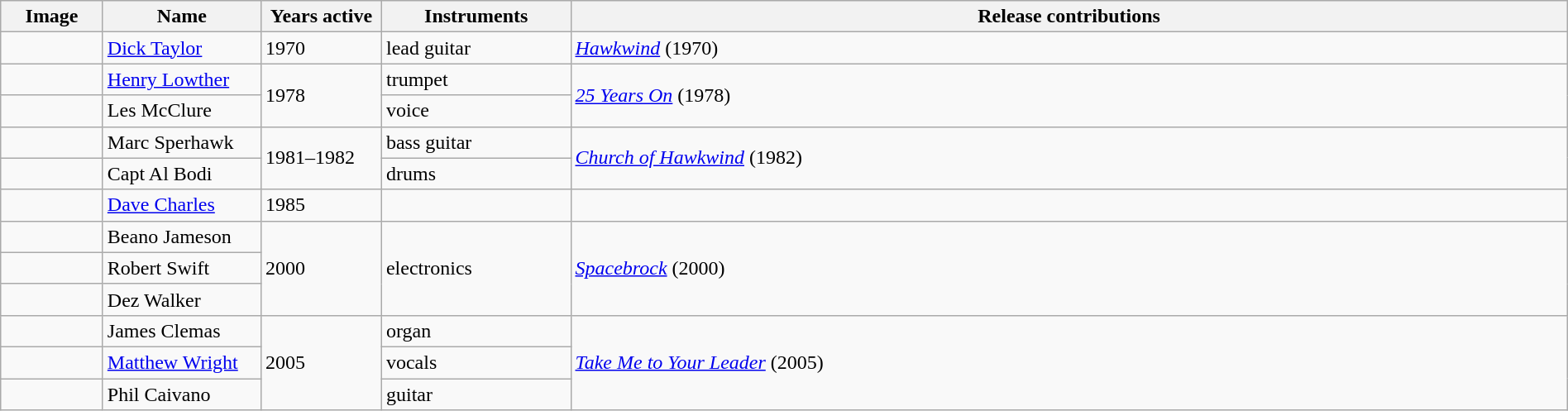<table class="wikitable" width="100%" border="1">
<tr>
<th width="75">Image</th>
<th width="120">Name</th>
<th width="90">Years active</th>
<th width="145">Instruments</th>
<th>Release contributions</th>
</tr>
<tr>
<td></td>
<td><a href='#'>Dick Taylor</a></td>
<td>1970</td>
<td>lead guitar</td>
<td><em><a href='#'>Hawkwind</a></em> (1970)</td>
</tr>
<tr>
<td></td>
<td><a href='#'>Henry Lowther</a></td>
<td rowspan="2">1978</td>
<td>trumpet</td>
<td rowspan="2"><em><a href='#'>25 Years On</a></em> (1978)</td>
</tr>
<tr>
<td></td>
<td>Les McClure</td>
<td>voice</td>
</tr>
<tr>
<td></td>
<td>Marc Sperhawk</td>
<td rowspan="2">1981–1982</td>
<td>bass guitar</td>
<td rowspan="2"><em><a href='#'>Church of Hawkwind</a></em> (1982)</td>
</tr>
<tr>
<td></td>
<td>Capt Al Bodi</td>
<td>drums</td>
</tr>
<tr>
<td></td>
<td><a href='#'>Dave Charles</a></td>
<td>1985</td>
<td></td>
<td></td>
</tr>
<tr>
<td></td>
<td>Beano Jameson</td>
<td rowspan="3">2000</td>
<td rowspan="3">electronics</td>
<td rowspan="3"><em><a href='#'>Spacebrock</a></em> (2000)</td>
</tr>
<tr>
<td></td>
<td>Robert Swift</td>
</tr>
<tr>
<td></td>
<td>Dez Walker</td>
</tr>
<tr>
<td></td>
<td>James Clemas</td>
<td rowspan="3">2005</td>
<td>organ</td>
<td rowspan="3"><em><a href='#'>Take Me to Your Leader</a></em> (2005)</td>
</tr>
<tr>
<td></td>
<td><a href='#'>Matthew Wright</a></td>
<td>vocals</td>
</tr>
<tr>
<td></td>
<td>Phil Caivano</td>
<td>guitar</td>
</tr>
</table>
